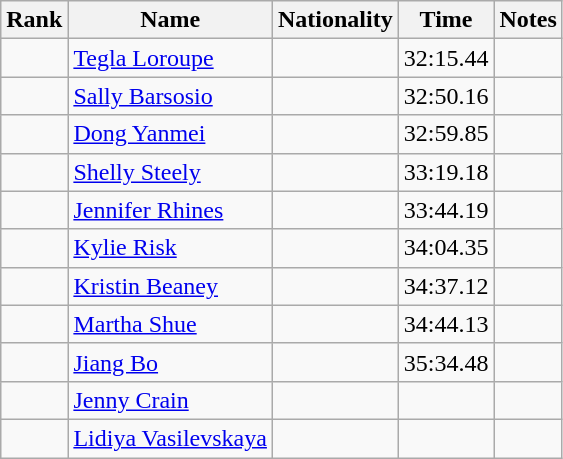<table class="wikitable sortable" style="text-align:center">
<tr>
<th>Rank</th>
<th>Name</th>
<th>Nationality</th>
<th>Time</th>
<th>Notes</th>
</tr>
<tr>
<td></td>
<td align=left><a href='#'>Tegla Loroupe</a></td>
<td align=left></td>
<td>32:15.44</td>
<td></td>
</tr>
<tr>
<td></td>
<td align=left><a href='#'>Sally Barsosio</a></td>
<td align=left></td>
<td>32:50.16</td>
<td></td>
</tr>
<tr>
<td></td>
<td align=left><a href='#'>Dong Yanmei</a></td>
<td align=left></td>
<td>32:59.85</td>
<td></td>
</tr>
<tr>
<td></td>
<td align=left><a href='#'>Shelly Steely</a></td>
<td align=left></td>
<td>33:19.18</td>
<td></td>
</tr>
<tr>
<td></td>
<td align=left><a href='#'>Jennifer Rhines</a></td>
<td align=left></td>
<td>33:44.19</td>
<td></td>
</tr>
<tr>
<td></td>
<td align=left><a href='#'>Kylie Risk</a></td>
<td align=left></td>
<td>34:04.35</td>
<td></td>
</tr>
<tr>
<td></td>
<td align=left><a href='#'>Kristin Beaney</a></td>
<td align=left></td>
<td>34:37.12</td>
<td></td>
</tr>
<tr>
<td></td>
<td align=left><a href='#'>Martha Shue</a></td>
<td align=left></td>
<td>34:44.13</td>
<td></td>
</tr>
<tr>
<td></td>
<td align=left><a href='#'>Jiang Bo</a></td>
<td align=left></td>
<td>35:34.48</td>
<td></td>
</tr>
<tr>
<td></td>
<td align=left><a href='#'>Jenny Crain</a></td>
<td align=left></td>
<td></td>
<td></td>
</tr>
<tr>
<td></td>
<td align=left><a href='#'>Lidiya Vasilevskaya</a></td>
<td align=left></td>
<td></td>
<td></td>
</tr>
</table>
